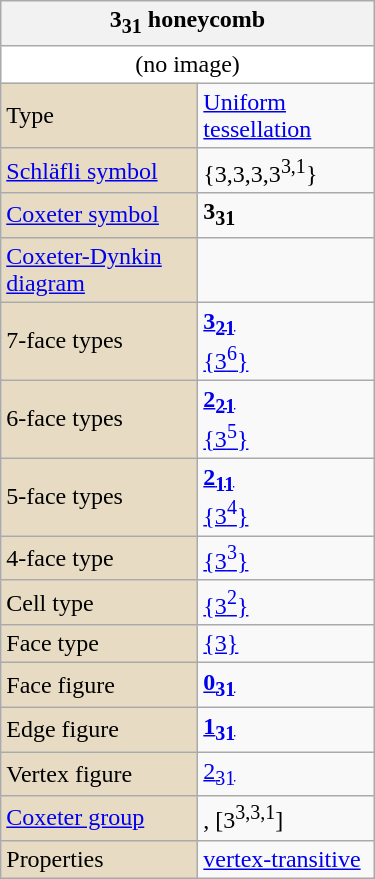<table class="wikitable" align="right" style="margin-left:10px" width="250">
<tr>
<th bgcolor=#e7dcc3 colspan=2><strong>3<sub>31</sub></strong> honeycomb</th>
</tr>
<tr>
<td bgcolor=#ffffff align=center colspan=2>(no image)</td>
</tr>
<tr>
<td bgcolor=#e7dcc3>Type</td>
<td><a href='#'>Uniform tessellation</a></td>
</tr>
<tr>
<td bgcolor=#e7dcc3><a href='#'>Schläfli symbol</a></td>
<td>{3,3,3,3<sup>3,1</sup>}</td>
</tr>
<tr>
<td bgcolor=#e7dcc3><a href='#'>Coxeter symbol</a></td>
<td><strong>3<sub>31</sub></strong></td>
</tr>
<tr>
<td bgcolor=#e7dcc3><a href='#'>Coxeter-Dynkin diagram</a></td>
<td></td>
</tr>
<tr>
<td bgcolor=#e7dcc3>7-face types</td>
<td><strong><a href='#'>3<sub>21</sub></a></strong> <br><a href='#'>{3<sup>6</sup>}</a> </td>
</tr>
<tr>
<td bgcolor=#e7dcc3>6-face types</td>
<td><strong><a href='#'>2<sub>21</sub></a></strong><br><a href='#'>{3<sup>5</sup>}</a></td>
</tr>
<tr>
<td bgcolor=#e7dcc3>5-face types</td>
<td><strong><a href='#'>2<sub>11</sub></a></strong><br><a href='#'>{3<sup>4</sup>}</a></td>
</tr>
<tr>
<td bgcolor=#e7dcc3>4-face type</td>
<td><a href='#'>{3<sup>3</sup>}</a></td>
</tr>
<tr>
<td bgcolor=#e7dcc3>Cell type</td>
<td><a href='#'>{3<sup>2</sup>}</a></td>
</tr>
<tr>
<td bgcolor=#e7dcc3>Face type</td>
<td><a href='#'>{3}</a></td>
</tr>
<tr>
<td bgcolor=#e7dcc3>Face figure</td>
<td><strong><a href='#'>0<sub>31</sub></a></strong> </td>
</tr>
<tr>
<td bgcolor=#e7dcc3>Edge figure</td>
<td><strong><a href='#'>1<sub>31</sub></a></strong> </td>
</tr>
<tr>
<td bgcolor=#e7dcc3>Vertex figure</td>
<td><a href='#'>2<sub>31</sub></a> </td>
</tr>
<tr>
<td bgcolor=#e7dcc3><a href='#'>Coxeter group</a></td>
<td>, [3<sup>3,3,1</sup>]</td>
</tr>
<tr>
<td bgcolor=#e7dcc3>Properties</td>
<td><a href='#'>vertex-transitive</a></td>
</tr>
</table>
